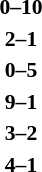<table style="font-size:90%; margin: 0 auto;">
<tr>
<td align="right"><strong></strong></td>
<td align="center"><strong>0–10</strong></td>
<td><strong></strong></td>
</tr>
<tr>
<td align="right"><strong></strong></td>
<td align="center"><strong>2–1</strong></td>
<td><strong></strong></td>
</tr>
<tr>
<td align="right"><strong></strong></td>
<td align="center"><strong>0–5</strong></td>
<td><strong></strong></td>
</tr>
<tr>
<td align="right"><strong></strong></td>
<td align="center"><strong>9–1</strong></td>
<td><strong></strong></td>
</tr>
<tr>
<td align="right"><strong></strong></td>
<td align="center"><strong>3–2</strong></td>
<td><strong></strong></td>
</tr>
<tr>
<td align="right"><strong></strong></td>
<td align="center"><strong>4–1</strong></td>
<td><strong></strong></td>
</tr>
</table>
